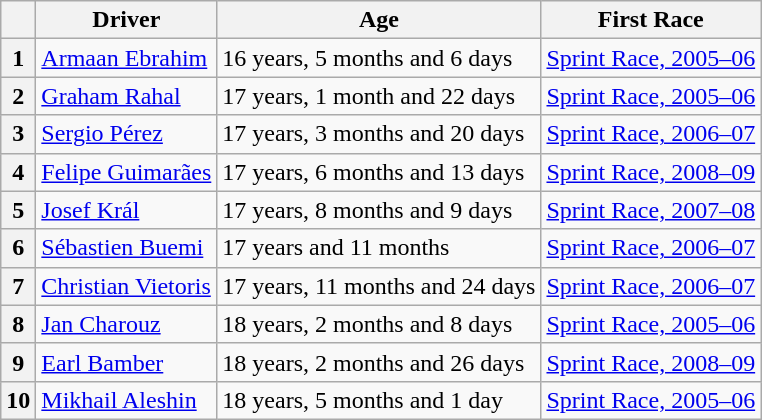<table class="wikitable">
<tr>
<th></th>
<th>Driver</th>
<th>Age</th>
<th>First Race</th>
</tr>
<tr>
<th>1</th>
<td> <a href='#'>Armaan Ebrahim</a></td>
<td>16 years, 5 months and 6 days</td>
<td><a href='#'>Sprint Race, 2005–06</a> </td>
</tr>
<tr>
<th>2</th>
<td> <a href='#'>Graham Rahal</a></td>
<td>17 years, 1 month and 22 days</td>
<td><a href='#'>Sprint Race, 2005–06</a> </td>
</tr>
<tr>
<th>3</th>
<td> <a href='#'>Sergio Pérez</a></td>
<td>17 years, 3 months and 20 days</td>
<td><a href='#'>Sprint Race, 2006–07</a> </td>
</tr>
<tr>
<th>4</th>
<td> <a href='#'>Felipe Guimarães</a></td>
<td>17 years, 6 months and 13 days</td>
<td><a href='#'>Sprint Race, 2008–09</a> </td>
</tr>
<tr>
<th>5</th>
<td> <a href='#'>Josef Král</a></td>
<td>17 years, 8 months and 9 days</td>
<td><a href='#'>Sprint Race, 2007–08</a> </td>
</tr>
<tr>
<th>6</th>
<td> <a href='#'>Sébastien Buemi</a></td>
<td>17 years and 11 months</td>
<td><a href='#'>Sprint Race, 2006–07</a> </td>
</tr>
<tr>
<th>7</th>
<td> <a href='#'>Christian Vietoris</a></td>
<td>17 years, 11 months and 24 days</td>
<td><a href='#'>Sprint Race, 2006–07</a> </td>
</tr>
<tr>
<th>8</th>
<td> <a href='#'>Jan Charouz</a></td>
<td>18 years, 2 months and 8 days</td>
<td><a href='#'>Sprint Race, 2005–06</a> </td>
</tr>
<tr>
<th>9</th>
<td> <a href='#'>Earl Bamber</a></td>
<td>18 years, 2 months and 26 days</td>
<td><a href='#'>Sprint Race, 2008–09</a> </td>
</tr>
<tr>
<th>10</th>
<td> <a href='#'>Mikhail Aleshin</a></td>
<td>18 years, 5 months and 1 day</td>
<td><a href='#'>Sprint Race, 2005–06</a> </td>
</tr>
</table>
